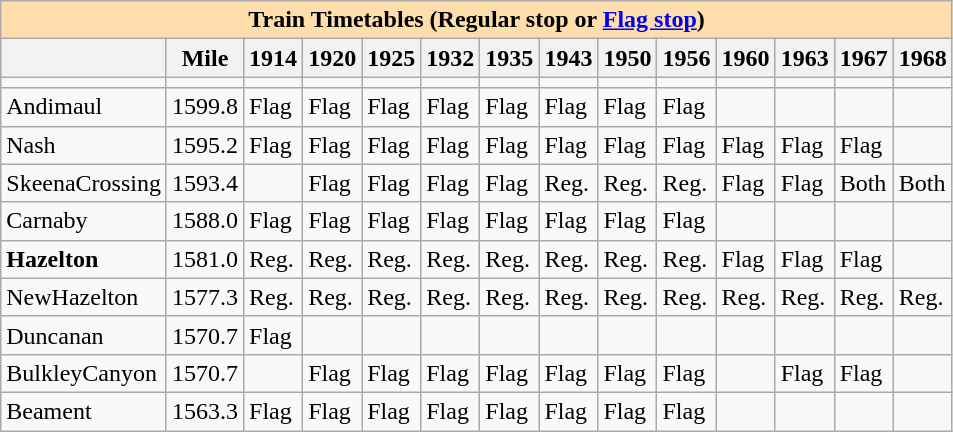<table class="wikitable">
<tr>
<th colspan="14" style="background:#ffdead;">Train Timetables (Regular stop or <a href='#'>Flag stop</a>)</th>
</tr>
<tr>
<th></th>
<th>Mile</th>
<th>1914</th>
<th>1920</th>
<th>1925</th>
<th>1932</th>
<th>1935</th>
<th>1943</th>
<th>1950</th>
<th>1956</th>
<th>1960</th>
<th>1963</th>
<th>1967</th>
<th>1968</th>
</tr>
<tr>
<td></td>
<td></td>
<td></td>
<td></td>
<td></td>
<td></td>
<td></td>
<td></td>
<td></td>
<td></td>
<td></td>
<td></td>
<td></td>
<td></td>
</tr>
<tr>
<td>Andimaul</td>
<td>1599.8</td>
<td>Flag</td>
<td>Flag</td>
<td>Flag</td>
<td>Flag</td>
<td>Flag</td>
<td>Flag</td>
<td>Flag</td>
<td>Flag</td>
<td></td>
<td></td>
<td></td>
<td></td>
</tr>
<tr>
<td>Nash</td>
<td>1595.2</td>
<td>Flag</td>
<td>Flag</td>
<td>Flag</td>
<td>Flag</td>
<td>Flag</td>
<td>Flag</td>
<td>Flag</td>
<td>Flag</td>
<td>Flag</td>
<td>Flag</td>
<td>Flag</td>
<td></td>
</tr>
<tr>
<td>SkeenaCrossing</td>
<td>1593.4</td>
<td></td>
<td>Flag</td>
<td>Flag</td>
<td>Flag</td>
<td>Flag</td>
<td>Reg.</td>
<td>Reg.</td>
<td>Reg.</td>
<td>Flag</td>
<td>Flag</td>
<td>Both</td>
<td>Both</td>
</tr>
<tr>
<td>Carnaby</td>
<td>1588.0</td>
<td>Flag</td>
<td>Flag</td>
<td>Flag</td>
<td>Flag</td>
<td>Flag</td>
<td>Flag</td>
<td>Flag</td>
<td>Flag</td>
<td></td>
<td></td>
<td></td>
<td></td>
</tr>
<tr>
<td><strong>Hazelton</strong></td>
<td>1581.0</td>
<td>Reg.</td>
<td>Reg.</td>
<td>Reg.</td>
<td>Reg.</td>
<td>Reg.</td>
<td>Reg.</td>
<td>Reg.</td>
<td>Reg.</td>
<td>Flag</td>
<td>Flag</td>
<td>Flag</td>
<td></td>
</tr>
<tr>
<td>NewHazelton</td>
<td>1577.3</td>
<td>Reg.</td>
<td>Reg.</td>
<td>Reg.</td>
<td>Reg.</td>
<td>Reg.</td>
<td>Reg.</td>
<td>Reg.</td>
<td>Reg.</td>
<td>Reg.</td>
<td>Reg.</td>
<td>Reg.</td>
<td>Reg.</td>
</tr>
<tr>
<td>Duncanan</td>
<td>1570.7</td>
<td>Flag</td>
<td></td>
<td></td>
<td></td>
<td></td>
<td></td>
<td></td>
<td></td>
<td></td>
<td></td>
<td></td>
<td></td>
</tr>
<tr>
<td>BulkleyCanyon</td>
<td>1570.7</td>
<td></td>
<td>Flag</td>
<td>Flag</td>
<td>Flag</td>
<td>Flag</td>
<td>Flag</td>
<td>Flag</td>
<td>Flag</td>
<td></td>
<td>Flag</td>
<td>Flag</td>
<td></td>
</tr>
<tr>
<td>Beament</td>
<td>1563.3</td>
<td>Flag</td>
<td>Flag</td>
<td>Flag</td>
<td>Flag</td>
<td>Flag</td>
<td>Flag</td>
<td>Flag</td>
<td>Flag</td>
<td></td>
<td></td>
<td></td>
<td></td>
</tr>
</table>
